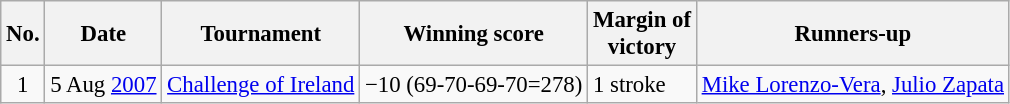<table class="wikitable" style="font-size:95%;">
<tr>
<th>No.</th>
<th>Date</th>
<th>Tournament</th>
<th>Winning score</th>
<th>Margin of<br>victory</th>
<th>Runners-up</th>
</tr>
<tr>
<td align=center>1</td>
<td align=right>5 Aug <a href='#'>2007</a></td>
<td><a href='#'>Challenge of Ireland</a></td>
<td>−10 (69-70-69-70=278)</td>
<td>1 stroke</td>
<td> <a href='#'>Mike Lorenzo-Vera</a>,  <a href='#'>Julio Zapata</a></td>
</tr>
</table>
